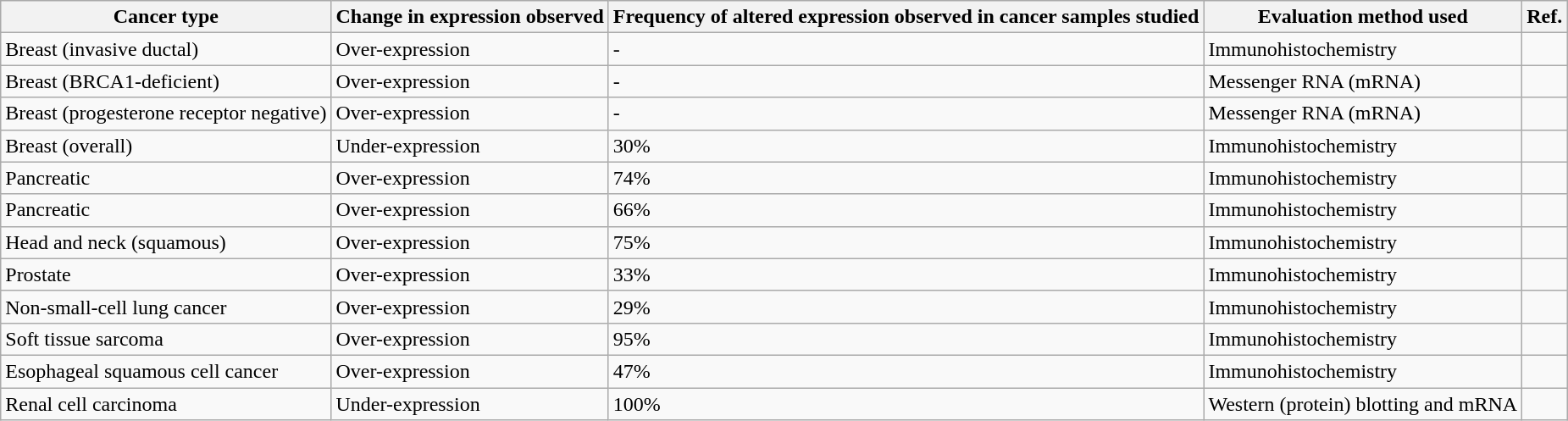<table class="wikitable sortable">
<tr>
<th>Cancer type</th>
<th>Change in expression observed</th>
<th>Frequency of altered expression observed in cancer samples studied</th>
<th>Evaluation method used</th>
<th>Ref.</th>
</tr>
<tr>
<td>Breast (invasive ductal)</td>
<td>Over-expression</td>
<td>-</td>
<td>Immunohistochemistry</td>
<td></td>
</tr>
<tr>
<td>Breast (BRCA1-deficient)</td>
<td>Over-expression</td>
<td>-</td>
<td>Messenger RNA (mRNA)</td>
<td></td>
</tr>
<tr>
<td>Breast (progesterone receptor negative)</td>
<td>Over-expression</td>
<td>-</td>
<td>Messenger RNA (mRNA)</td>
<td></td>
</tr>
<tr>
<td>Breast (overall)</td>
<td>Under-expression</td>
<td>30%</td>
<td>Immunohistochemistry</td>
<td></td>
</tr>
<tr>
<td>Pancreatic</td>
<td>Over-expression</td>
<td>74%</td>
<td>Immunohistochemistry</td>
<td></td>
</tr>
<tr>
<td>Pancreatic</td>
<td>Over-expression</td>
<td>66%</td>
<td>Immunohistochemistry</td>
<td></td>
</tr>
<tr>
<td>Head and neck (squamous)</td>
<td>Over-expression</td>
<td>75%</td>
<td>Immunohistochemistry</td>
<td></td>
</tr>
<tr>
<td>Prostate</td>
<td>Over-expression</td>
<td>33%</td>
<td>Immunohistochemistry</td>
<td></td>
</tr>
<tr>
<td>Non-small-cell lung cancer</td>
<td>Over-expression</td>
<td>29%</td>
<td>Immunohistochemistry</td>
<td></td>
</tr>
<tr>
<td>Soft tissue sarcoma</td>
<td>Over-expression</td>
<td>95%</td>
<td>Immunohistochemistry</td>
<td></td>
</tr>
<tr>
<td>Esophageal squamous cell cancer</td>
<td>Over-expression</td>
<td>47%</td>
<td>Immunohistochemistry</td>
<td></td>
</tr>
<tr>
<td>Renal cell carcinoma</td>
<td>Under-expression</td>
<td>100%</td>
<td>Western (protein) blotting and mRNA</td>
<td></td>
</tr>
</table>
